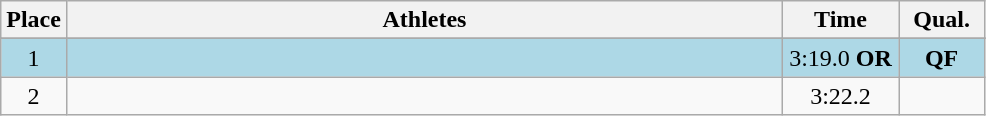<table class=wikitable style="text-align:center">
<tr>
<th width=20>Place</th>
<th width=470>Athletes</th>
<th width=70>Time</th>
<th width=50>Qual.</th>
</tr>
<tr>
</tr>
<tr bgcolor=lightblue>
<td>1</td>
<td align=left></td>
<td>3:19.0 <strong>OR</strong></td>
<td><strong>QF</strong></td>
</tr>
<tr>
<td>2</td>
<td align=left></td>
<td>3:22.2</td>
<td></td>
</tr>
</table>
